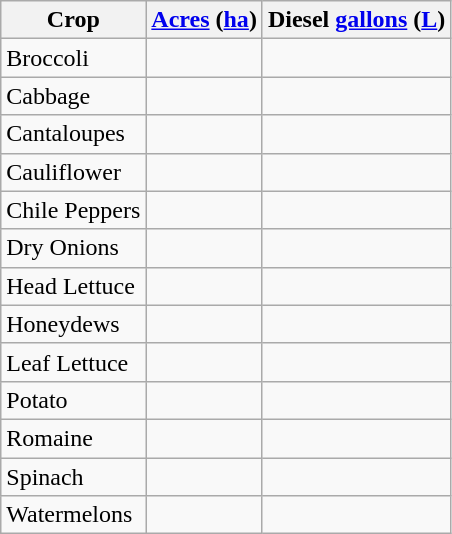<table class="wikitable">
<tr>
<th>Crop</th>
<th><a href='#'>Acres</a> (<a href='#'>ha</a>)</th>
<th>Diesel <a href='#'>gallons</a> (<a href='#'>L</a>)</th>
</tr>
<tr>
<td>Broccoli</td>
<td></td>
<td></td>
</tr>
<tr>
<td>Cabbage</td>
<td></td>
<td></td>
</tr>
<tr>
<td>Cantaloupes</td>
<td></td>
<td></td>
</tr>
<tr>
<td>Cauliflower</td>
<td></td>
<td></td>
</tr>
<tr>
<td>Chile Peppers</td>
<td></td>
<td></td>
</tr>
<tr>
<td>Dry Onions</td>
<td></td>
<td></td>
</tr>
<tr>
<td>Head Lettuce</td>
<td></td>
<td></td>
</tr>
<tr>
<td>Honeydews</td>
<td></td>
<td></td>
</tr>
<tr>
<td>Leaf Lettuce</td>
<td></td>
<td></td>
</tr>
<tr>
<td>Potato</td>
<td></td>
<td></td>
</tr>
<tr>
<td>Romaine</td>
<td></td>
<td></td>
</tr>
<tr>
<td>Spinach</td>
<td></td>
<td></td>
</tr>
<tr>
<td>Watermelons</td>
<td></td>
<td></td>
</tr>
</table>
